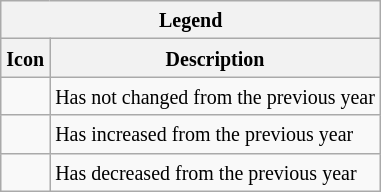<table class="wikitable">
<tr>
<th colspan="2"><small>Legend</small></th>
</tr>
<tr>
<th><small> Icon</small></th>
<th><small> Description</small></th>
</tr>
<tr>
<td></td>
<td><small>Has not changed from the previous year</small></td>
</tr>
<tr>
<td></td>
<td><small>Has increased from the previous year</small></td>
</tr>
<tr>
<td></td>
<td><small>Has decreased from the previous year</small></td>
</tr>
</table>
